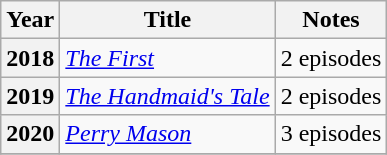<table class="wikitable plainrowheaders">
<tr>
<th scope="col">Year</th>
<th scope="col">Title</th>
<th scope="col">Notes</th>
</tr>
<tr>
<th scope=row>2018</th>
<td><em><a href='#'>The First</a></em></td>
<td>2 episodes</td>
</tr>
<tr>
<th scope=row>2019</th>
<td><em><a href='#'>The Handmaid's Tale</a></em></td>
<td>2 episodes</td>
</tr>
<tr>
<th scope=row>2020</th>
<td><em><a href='#'>Perry Mason</a></em></td>
<td>3 episodes</td>
</tr>
<tr>
</tr>
</table>
